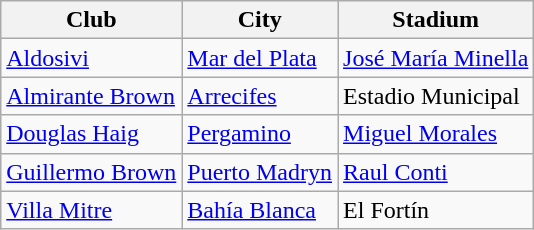<table class="wikitable sortable">
<tr>
<th>Club</th>
<th>City</th>
<th>Stadium</th>
</tr>
<tr>
<td> <a href='#'>Aldosivi</a></td>
<td><a href='#'>Mar del Plata</a></td>
<td><a href='#'>José María Minella</a></td>
</tr>
<tr>
<td> <a href='#'>Almirante Brown</a></td>
<td><a href='#'>Arrecifes</a></td>
<td>Estadio Municipal</td>
</tr>
<tr>
<td> <a href='#'>Douglas Haig</a></td>
<td><a href='#'>Pergamino</a></td>
<td><a href='#'>Miguel Morales</a></td>
</tr>
<tr>
<td>  <a href='#'>Guillermo Brown</a></td>
<td><a href='#'>Puerto Madryn</a></td>
<td><a href='#'>Raul Conti</a></td>
</tr>
<tr>
<td> <a href='#'>Villa Mitre</a></td>
<td><a href='#'>Bahía Blanca</a></td>
<td>El Fortín</td>
</tr>
</table>
